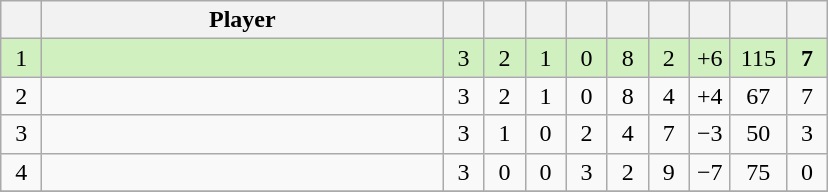<table class="wikitable" style="text-align:center;">
<tr>
<th width=20></th>
<th width=260>Player</th>
<th width=20></th>
<th width=20></th>
<th width=20></th>
<th width=20></th>
<th width=20></th>
<th width=20></th>
<th width=20></th>
<th width=30></th>
<th width=20></th>
</tr>
<tr style="background:#D0F0C0;">
<td>1</td>
<td align=left> <small></small></td>
<td>3</td>
<td>2</td>
<td>1</td>
<td>0</td>
<td>8</td>
<td>2</td>
<td>+6</td>
<td>115</td>
<td><strong>7</strong></td>
</tr>
<tr>
<td>2</td>
<td align=left> <small></small></td>
<td>3</td>
<td>2</td>
<td>1</td>
<td>0</td>
<td>8</td>
<td>4</td>
<td>+4</td>
<td>67</td>
<td>7</td>
</tr>
<tr>
<td>3</td>
<td align=left> <small></small></td>
<td>3</td>
<td>1</td>
<td>0</td>
<td>2</td>
<td>4</td>
<td>7</td>
<td>−3</td>
<td>50</td>
<td>3</td>
</tr>
<tr>
<td>4</td>
<td align=left> <small></small></td>
<td>3</td>
<td>0</td>
<td>0</td>
<td>3</td>
<td>2</td>
<td>9</td>
<td>−7</td>
<td>75</td>
<td>0</td>
</tr>
<tr>
</tr>
</table>
